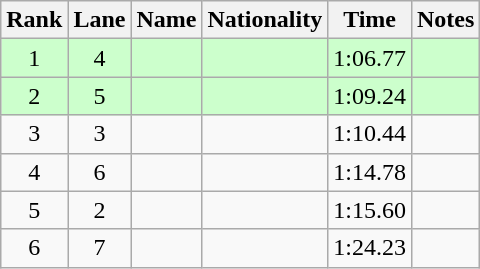<table class="wikitable sortable" style="text-align:center">
<tr>
<th>Rank</th>
<th>Lane</th>
<th>Name</th>
<th>Nationality</th>
<th>Time</th>
<th>Notes</th>
</tr>
<tr bgcolor=ccffcc>
<td>1</td>
<td>4</td>
<td align=left></td>
<td align=left></td>
<td>1:06.77</td>
<td><strong></strong></td>
</tr>
<tr bgcolor=ccffcc>
<td>2</td>
<td>5</td>
<td align=left></td>
<td align=left></td>
<td>1:09.24</td>
<td><strong></strong></td>
</tr>
<tr>
<td>3</td>
<td>3</td>
<td align=left></td>
<td align=left></td>
<td>1:10.44</td>
<td></td>
</tr>
<tr>
<td>4</td>
<td>6</td>
<td align=left></td>
<td align=left></td>
<td>1:14.78</td>
<td></td>
</tr>
<tr>
<td>5</td>
<td>2</td>
<td align=left></td>
<td align=left></td>
<td>1:15.60</td>
<td></td>
</tr>
<tr>
<td>6</td>
<td>7</td>
<td align=left></td>
<td align=left></td>
<td>1:24.23</td>
<td></td>
</tr>
</table>
